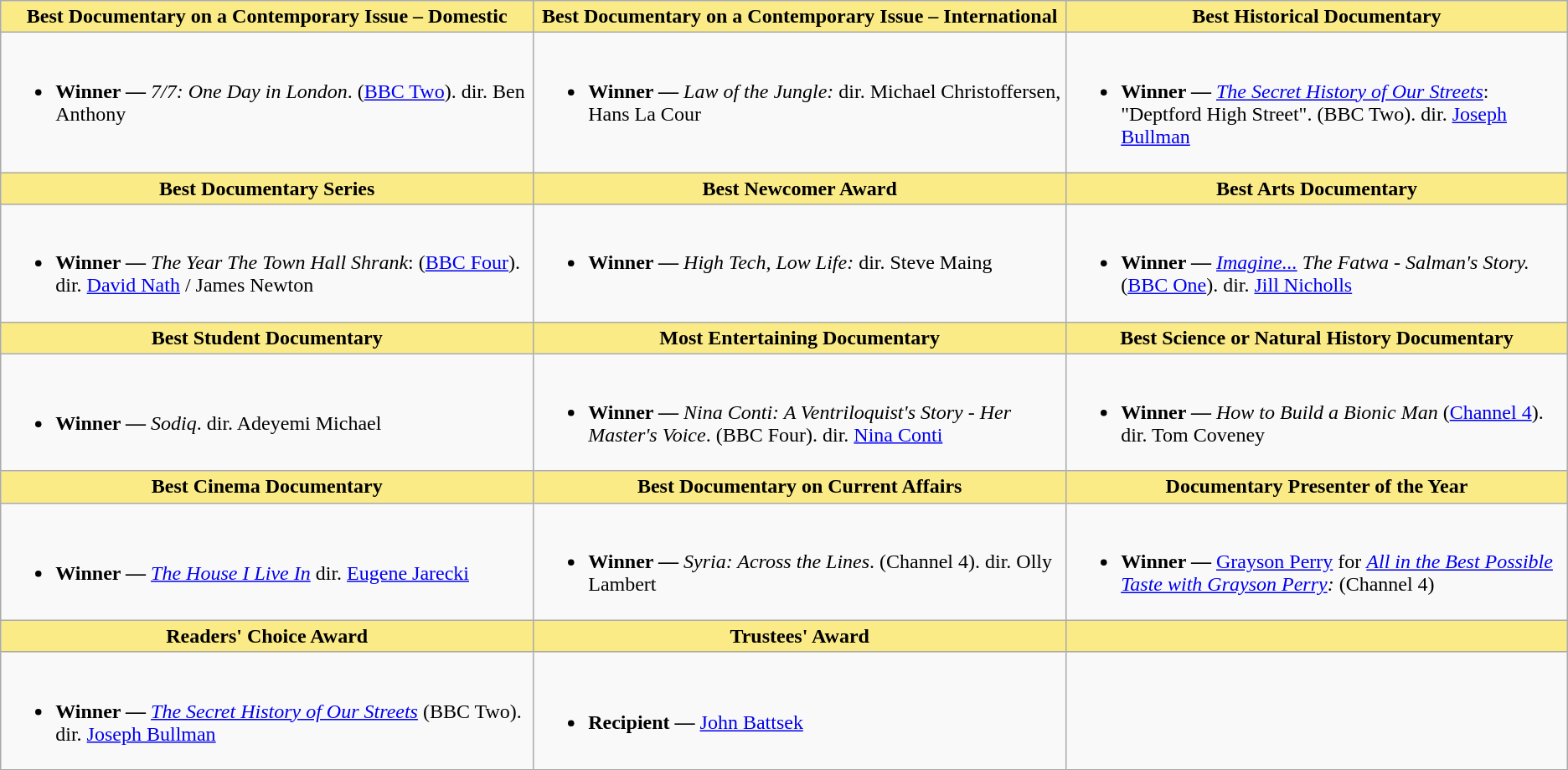<table class="wikitable" style="font-size:100%">
<tr>
<th style="background:#FAEB86;" width="34%"><strong>Best Documentary on a Contemporary Issue – Domestic</strong></th>
<th style="background:#FAEB86;" width="33%"><strong>Best Documentary on a Contemporary Issue – International</strong></th>
<th style="background:#FAEB86;" width="33%"><strong>Best Historical Documentary</strong></th>
</tr>
<tr>
<td style="vertical-align:top"><br><ul><li><strong>Winner —</strong> <em>7/7: One Day in London</em>. (<a href='#'>BBC Two</a>). dir. Ben Anthony</li></ul></td>
<td style="vertical-align:top"><br><ul><li><strong>Winner —</strong> <em>Law of the Jungle:</em> dir. Michael Christoffersen, Hans La Cour</li></ul></td>
<td style="vertical-align:top"><br><ul><li><strong>Winner —</strong> <em><a href='#'>The Secret History of Our Streets</a></em>: "Deptford High Street". (BBC Two). dir. <a href='#'>Joseph Bullman</a></li></ul></td>
</tr>
<tr>
<th style="background:#FAEB86;" width="34%"><strong>Best Documentary Series</strong></th>
<th style="background:#FAEB86;" width="33%"><strong>Best Newcomer Award</strong></th>
<th style="background:#FAEB86;" width="33%"><strong>Best Arts Documentary</strong></th>
</tr>
<tr>
<td style="vertical-align:top"><br><ul><li><strong>Winner —</strong> <em>The Year The Town Hall Shrank</em>: (<a href='#'>BBC Four</a>). dir. <a href='#'>David Nath</a> / James Newton</li></ul></td>
<td style="vertical-align:top"><br><ul><li><strong>Winner —</strong> <em>High Tech, Low Life:</em> dir. Steve Maing</li></ul></td>
<td style="vertical-align:top"><br><ul><li><strong>Winner —</strong> <em><a href='#'>Imagine...</a> The Fatwa - Salman's Story.</em> (<a href='#'>BBC One</a>). dir. <a href='#'>Jill Nicholls</a></li></ul></td>
</tr>
<tr>
<th style="background:#FAEB86;" width="34%"><strong>Best Student Documentary</strong></th>
<th style="background:#FAEB86;" width="34%"><strong>Most Entertaining Documentary</strong></th>
<th style="background:#FAEB86;" width="34%"><strong>Best Science or Natural History Documentary</strong></th>
</tr>
<tr>
<td><br><ul><li><strong>Winner —</strong> <em>Sodiq</em>. dir. Adeyemi Michael</li></ul></td>
<td><br><ul><li><strong>Winner —</strong> <em>Nina Conti: A Ventriloquist's Story - Her Master's Voice</em>. (BBC Four). dir. <a href='#'>Nina Conti</a></li></ul></td>
<td><br><ul><li><strong>Winner —</strong> <em>How to Build a Bionic Man</em> (<a href='#'>Channel 4</a>). dir. Tom Coveney</li></ul></td>
</tr>
<tr>
<th style="background:#FAEB86;" width="34%"><strong>Best Cinema Documentary</strong></th>
<th style="background:#FAEB86;" width="34%">Best Documentary on Current Affairs</th>
<th style="background:#FAEB86;" width="34%">Documentary Presenter of the Year</th>
</tr>
<tr>
<td><br><ul><li><strong>Winner —</strong> <em><a href='#'>The House I Live In</a></em> dir. <a href='#'>Eugene Jarecki</a></li></ul></td>
<td><br><ul><li><strong>Winner —</strong> <em>Syria: Across the Lines</em>. (Channel 4). dir. Olly Lambert</li></ul></td>
<td><br><ul><li><strong>Winner —</strong> <a href='#'>Grayson Perry</a> for <em><a href='#'>All in the Best Possible Taste with Grayson Perry</a>:</em> (Channel 4)</li></ul></td>
</tr>
<tr>
<th style="background:#FAEB86;" width="34%"><strong>Readers' Choice Award</strong></th>
<th style="background:#FAEB86;" width="34%"><strong>Trustees' Award</strong></th>
<td style="background:#FAEB86;" width="34%"></td>
</tr>
<tr>
<td><br><ul><li><strong>Winner —</strong> <em><a href='#'>The Secret History of Our Streets</a></em> (BBC Two). dir. <a href='#'>Joseph Bullman</a></li></ul></td>
<td><br><ul><li><strong>Recipient —</strong> <a href='#'>John Battsek</a></li></ul></td>
<td></td>
</tr>
</table>
